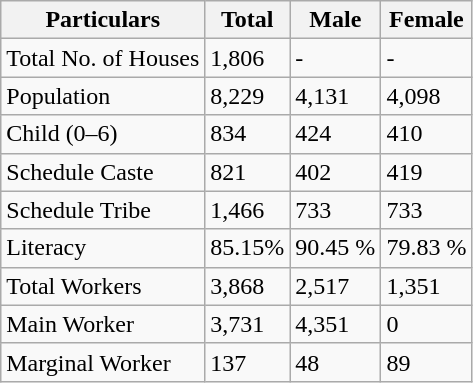<table class="wikitable">
<tr>
<th>Particulars</th>
<th>Total</th>
<th>Male</th>
<th>Female</th>
</tr>
<tr>
<td>Total No. of Houses</td>
<td>1,806</td>
<td>-</td>
<td>-</td>
</tr>
<tr>
<td>Population</td>
<td>8,229</td>
<td>4,131</td>
<td>4,098</td>
</tr>
<tr>
<td>Child (0–6)</td>
<td>834</td>
<td>424</td>
<td>410</td>
</tr>
<tr>
<td>Schedule Caste</td>
<td>821</td>
<td>402</td>
<td>419</td>
</tr>
<tr>
<td>Schedule Tribe</td>
<td>1,466</td>
<td>733</td>
<td>733</td>
</tr>
<tr>
<td>Literacy</td>
<td>85.15%</td>
<td>90.45 %</td>
<td>79.83 %</td>
</tr>
<tr>
<td>Total Workers</td>
<td>3,868</td>
<td>2,517</td>
<td>1,351</td>
</tr>
<tr>
<td>Main Worker</td>
<td>3,731</td>
<td>4,351</td>
<td>0</td>
</tr>
<tr>
<td>Marginal Worker</td>
<td>137</td>
<td>48</td>
<td>89</td>
</tr>
</table>
